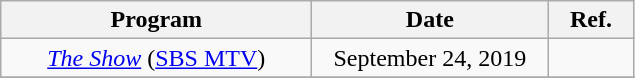<table class="wikitable" style="text-align:center;">
<tr>
<th style="width:200px;">Program</th>
<th style="width:150px;">Date</th>
<th style="width:50px;">Ref.</th>
</tr>
<tr>
<td rowspan="1"><em><a href='#'>The Show</a></em> (<a href='#'>SBS MTV</a>)</td>
<td>September 24, 2019</td>
<td></td>
</tr>
<tr>
</tr>
</table>
